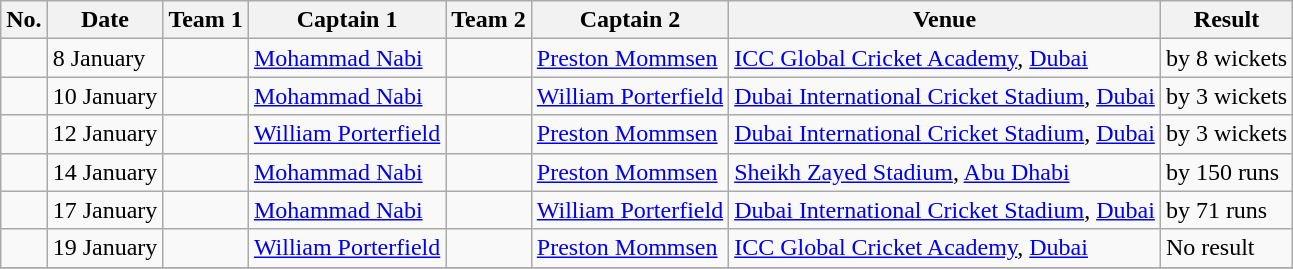<table class="wikitable">
<tr>
<th>No.</th>
<th>Date</th>
<th>Team 1</th>
<th>Captain 1</th>
<th>Team 2</th>
<th>Captain 2</th>
<th>Venue</th>
<th>Result</th>
</tr>
<tr>
<td></td>
<td>8 January</td>
<td></td>
<td><a href='#'>Mohammad Nabi</a></td>
<td></td>
<td><a href='#'>Preston Mommsen</a></td>
<td><a href='#'>ICC Global Cricket Academy</a>, <a href='#'>Dubai</a></td>
<td> by 8 wickets</td>
</tr>
<tr>
<td></td>
<td>10 January</td>
<td></td>
<td><a href='#'>Mohammad Nabi</a></td>
<td></td>
<td><a href='#'>William Porterfield</a></td>
<td><a href='#'>Dubai International Cricket Stadium</a>, <a href='#'>Dubai</a></td>
<td> by 3 wickets</td>
</tr>
<tr>
<td></td>
<td>12 January</td>
<td></td>
<td><a href='#'>William Porterfield</a></td>
<td></td>
<td><a href='#'>Preston Mommsen</a></td>
<td><a href='#'>Dubai International Cricket Stadium</a>, <a href='#'>Dubai</a></td>
<td> by 3 wickets</td>
</tr>
<tr>
<td></td>
<td>14 January</td>
<td></td>
<td><a href='#'>Mohammad Nabi</a></td>
<td></td>
<td><a href='#'>Preston Mommsen</a></td>
<td><a href='#'>Sheikh Zayed Stadium</a>, <a href='#'>Abu Dhabi</a></td>
<td> by 150 runs</td>
</tr>
<tr>
<td></td>
<td>17 January</td>
<td></td>
<td><a href='#'>Mohammad Nabi</a></td>
<td></td>
<td><a href='#'>William Porterfield</a></td>
<td><a href='#'>Dubai International Cricket Stadium</a>, <a href='#'>Dubai</a></td>
<td> by 71 runs</td>
</tr>
<tr>
<td></td>
<td>19 January</td>
<td></td>
<td><a href='#'>William Porterfield</a></td>
<td></td>
<td><a href='#'>Preston Mommsen</a></td>
<td><a href='#'>ICC Global Cricket Academy</a>, <a href='#'>Dubai</a></td>
<td>No result</td>
</tr>
<tr>
</tr>
</table>
